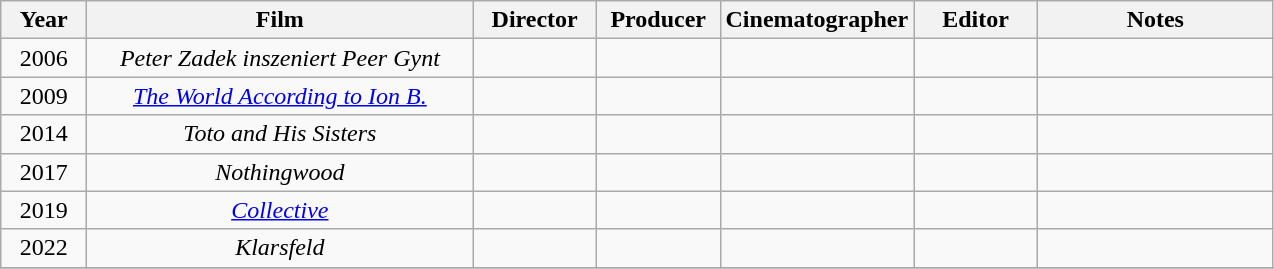<table class="wikitable" style="text-align:center">
<tr>
<th style="width:50px;">Year</th>
<th style="width:250px;">Film</th>
<th style="width:75px;">Director</th>
<th style="width:75px;">Producer</th>
<th style="width:75px;">Cinematographer</th>
<th style="width:75px;">Editor</th>
<th style="width:150px;">Notes</th>
</tr>
<tr>
<td>2006</td>
<td><em>Peter Zadek inszeniert Peer Gynt</em></td>
<td></td>
<td></td>
<td></td>
<td></td>
<td></td>
</tr>
<tr>
<td>2009</td>
<td><em><a href='#'>The World According to Ion B.</a></em></td>
<td></td>
<td></td>
<td></td>
<td></td>
<td></td>
</tr>
<tr>
<td>2014</td>
<td><em>Toto and His Sisters</em></td>
<td></td>
<td></td>
<td></td>
<td></td>
<td></td>
</tr>
<tr>
<td>2017</td>
<td><em>Nothingwood</em></td>
<td></td>
<td></td>
<td></td>
<td></td>
<td></td>
</tr>
<tr>
<td>2019</td>
<td><em><a href='#'>Collective</a></em></td>
<td></td>
<td></td>
<td></td>
<td></td>
<td></td>
</tr>
<tr>
<td>2022</td>
<td><em>Klarsfeld</em></td>
<td></td>
<td></td>
<td></td>
<td></td>
<td></td>
</tr>
<tr>
</tr>
</table>
